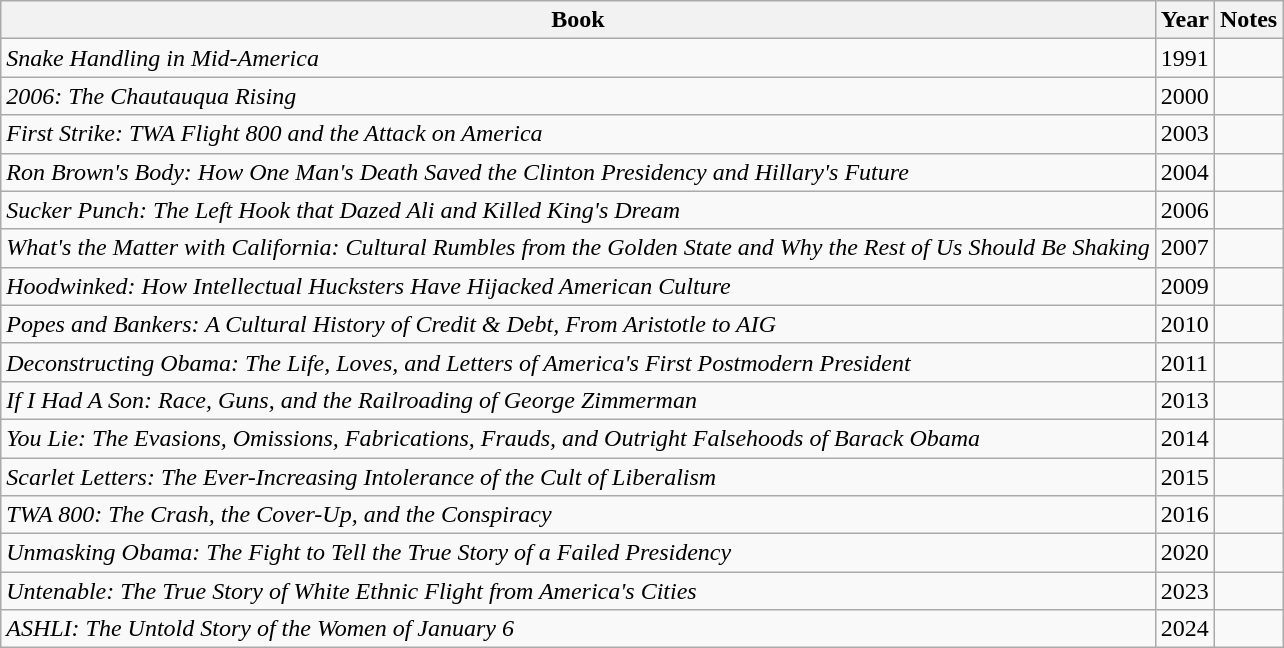<table class="wikitable">
<tr>
<th>Book</th>
<th>Year</th>
<th>Notes</th>
</tr>
<tr>
<td><em>Snake Handling in Mid-America</em></td>
<td>1991</td>
<td></td>
</tr>
<tr>
<td><em>2006: The Chautauqua Rising</em></td>
<td>2000</td>
<td></td>
</tr>
<tr>
<td><em>First Strike: TWA Flight 800 and the Attack on America</em></td>
<td>2003</td>
<td></td>
</tr>
<tr>
<td><em>Ron Brown's Body: How One Man's Death Saved the Clinton Presidency and Hillary's Future</em></td>
<td>2004</td>
<td></td>
</tr>
<tr>
<td><em>Sucker Punch: The Left Hook that Dazed Ali and Killed King's Dream</em></td>
<td>2006</td>
<td></td>
</tr>
<tr>
<td><em>What's the Matter with California: Cultural Rumbles from the Golden State and Why the Rest of Us Should Be Shaking</em></td>
<td>2007</td>
<td></td>
</tr>
<tr>
<td><em>Hoodwinked: How Intellectual Hucksters Have Hijacked American Culture</em></td>
<td>2009</td>
<td></td>
</tr>
<tr>
<td><em>Popes and Bankers: A Cultural History of Credit & Debt, From Aristotle to AIG</em></td>
<td>2010</td>
<td></td>
</tr>
<tr>
<td><em>Deconstructing Obama: The Life, Loves, and Letters of America's First Postmodern President</em></td>
<td>2011</td>
<td></td>
</tr>
<tr>
<td><em>If I Had A Son: Race, Guns, and the Railroading of George Zimmerman</em></td>
<td>2013</td>
<td></td>
</tr>
<tr>
<td><em>You Lie: The Evasions, Omissions, Fabrications, Frauds, and Outright Falsehoods of Barack Obama</em></td>
<td>2014</td>
<td></td>
</tr>
<tr>
<td><em>Scarlet Letters: The Ever-Increasing Intolerance of the Cult of Liberalism</em></td>
<td>2015</td>
<td></td>
</tr>
<tr>
<td><em>TWA 800: The Crash, the Cover-Up, and the Conspiracy</em></td>
<td>2016</td>
<td></td>
</tr>
<tr>
<td><em>Unmasking Obama: The Fight to Tell the True Story of a Failed Presidency</em></td>
<td>2020</td>
<td></td>
</tr>
<tr>
<td><em>Untenable: The True Story of White Ethnic Flight from America's Cities</em></td>
<td>2023</td>
<td></td>
</tr>
<tr>
<td><em>ASHLI: The Untold Story of the Women of January 6</em></td>
<td>2024</td>
<td><br></td>
</tr>
</table>
